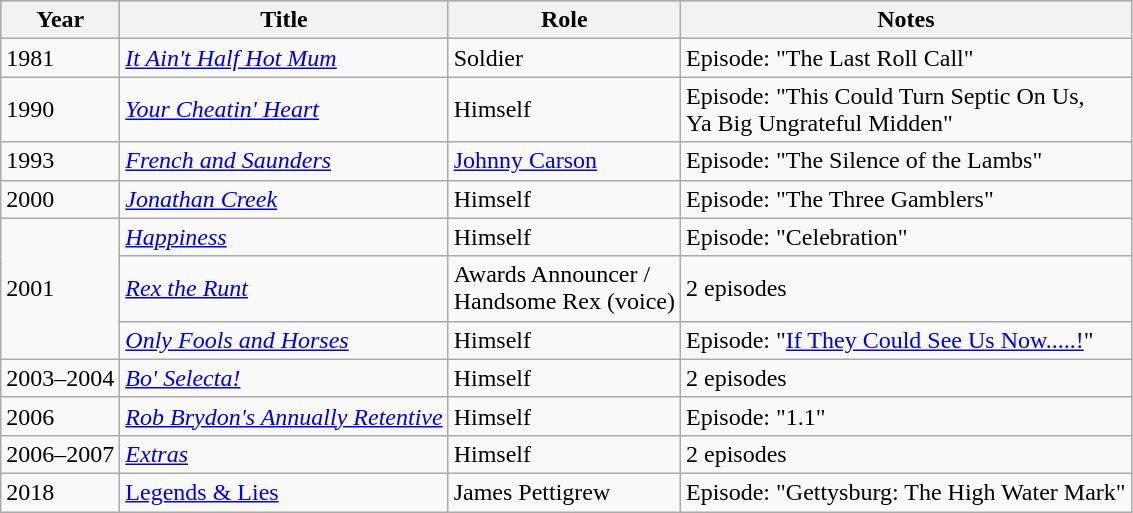<table class="wikitable">
<tr style="background:#b0c4de; text-align:center;">
<th>Year</th>
<th>Title</th>
<th>Role</th>
<th>Notes</th>
</tr>
<tr>
<td>1981</td>
<td><em><a href='#'>It Ain't Half Hot Mum</a></em></td>
<td>Soldier</td>
<td>Episode: "The Last Roll Call"</td>
</tr>
<tr>
<td>1990</td>
<td><em><a href='#'>Your Cheatin' Heart</a></em></td>
<td>Himself</td>
<td>Episode: "This Could Turn Septic On Us,<br>Ya Big Ungrateful Midden"</td>
</tr>
<tr>
<td>1993</td>
<td><em><a href='#'>French and Saunders</a></em></td>
<td><a href='#'>Johnny Carson</a></td>
<td>Episode: "The Silence of the Lambs"</td>
</tr>
<tr>
<td>2000</td>
<td><em><a href='#'>Jonathan Creek</a></em></td>
<td>Himself</td>
<td>Episode: "The Three Gamblers"</td>
</tr>
<tr>
<td rowspan="3">2001</td>
<td><em><a href='#'>Happiness</a></em></td>
<td>Himself</td>
<td>Episode: "Celebration"</td>
</tr>
<tr>
<td><em><a href='#'>Rex the Runt</a></em></td>
<td>Awards Announcer /<br>Handsome Rex (voice)</td>
<td>2 episodes</td>
</tr>
<tr>
<td><em><a href='#'>Only Fools and Horses</a></em></td>
<td>Himself</td>
<td>Episode: "<a href='#'>If They Could See Us Now.....!</a>"</td>
</tr>
<tr>
<td>2003–2004</td>
<td><em><a href='#'>Bo' Selecta!</a></em></td>
<td>Himself</td>
<td>2 episodes</td>
</tr>
<tr>
<td>2006</td>
<td><em><a href='#'>Rob Brydon's Annually Retentive</a></em></td>
<td>Himself</td>
<td>Episode: "1.1"</td>
</tr>
<tr>
<td>2006–2007</td>
<td><em><a href='#'>Extras</a></em></td>
<td>Himself</td>
<td>2 episodes</td>
</tr>
<tr>
<td>2018</td>
<td><a href='#'>Legends & Lies</a></td>
<td>James Pettigrew</td>
<td>Episode: "Gettysburg: The High Water Mark"</td>
</tr>
</table>
